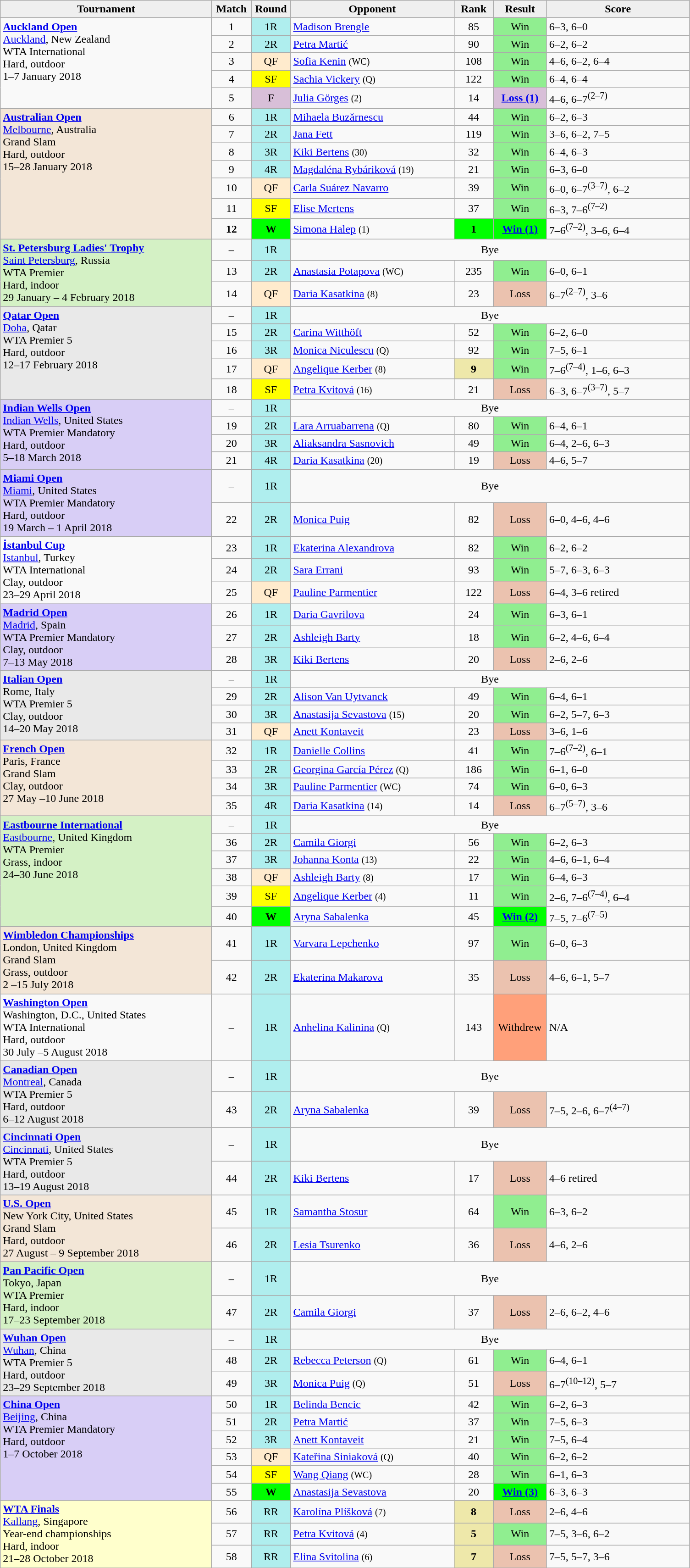<table class="wikitable">
<tr style="background:#efefef;font-weight:bold;text-align:center">
<td style="width:300px;">Tournament</td>
<td style="width:50px;">Match</td>
<td style="width:50px;">Round</td>
<td style="width:230px;">Opponent</td>
<td style="width:50px;">Rank</td>
<td style="width:70px;">Result</td>
<td style="width:200px;">Score</td>
</tr>
<tr>
<td rowspan="5" style="text-align:left; vertical-align:top;"><strong><a href='#'>Auckland Open</a></strong><br><a href='#'>Auckland</a>, New Zealand<br>WTA International<br>Hard, outdoor<br>1–7 January 2018</td>
<td style="text-align:center">1</td>
<td style="text-align:center; background:#afeeee">1R</td>
<td> <a href='#'>Madison Brengle</a></td>
<td style="text-align:center">85</td>
<td style="text-align:center; background:lightgreen">Win</td>
<td>6–3, 6–0</td>
</tr>
<tr>
<td style="text-align:center">2</td>
<td style="text-align:center; background:#afeeee">2R</td>
<td> <a href='#'>Petra Martić</a></td>
<td style="text-align:center">90</td>
<td style="text-align:center; background:lightgreen">Win</td>
<td>6–2, 6–2</td>
</tr>
<tr>
<td style="text-align:center">3</td>
<td style="text-align:center; background:#ffebcd">QF</td>
<td> <a href='#'>Sofia Kenin</a> <small>(WC)</small></td>
<td style="text-align:center">108</td>
<td style="text-align:center; background:lightgreen">Win</td>
<td>4–6, 6–2, 6–4</td>
</tr>
<tr>
<td style="text-align:center">4</td>
<td style="text-align:center; background:yellow">SF</td>
<td> <a href='#'>Sachia Vickery</a> <small>(Q)</small></td>
<td style="text-align:center">122</td>
<td style="text-align:center; background:lightgreen">Win</td>
<td>6–4, 6–4</td>
</tr>
<tr>
<td style="text-align:center">5</td>
<td style="text-align:center; background:thistle">F</td>
<td> <a href='#'>Julia Görges</a> <small>(2)</small></td>
<td style="text-align:center">14</td>
<td style="text-align:center; background:thistle"><strong><a href='#'>Loss (1)</a></strong></td>
<td>4–6, 6–7<sup>(2–7)</sup></td>
</tr>
<tr>
<td rowspan="7" style="background:#f3e6d7; text-align:left; vertical-align:top"><strong><a href='#'>Australian Open</a></strong><br> <a href='#'>Melbourne</a>, Australia<br>Grand Slam<br>Hard, outdoor<br>15–28 January 2018</td>
<td style="text-align:center">6</td>
<td style="text-align:center; background:#afeeee">1R</td>
<td> <a href='#'>Mihaela Buzărnescu</a></td>
<td style="text-align:center">44</td>
<td style="text-align:center; background:lightgreen">Win</td>
<td>6–2, 6–3</td>
</tr>
<tr>
<td style="text-align:center">7</td>
<td style="text-align:center; background:#afeeee">2R</td>
<td> <a href='#'>Jana Fett</a></td>
<td style="text-align:center">119</td>
<td style="text-align:center; background:lightgreen">Win</td>
<td>3–6, 6–2, 7–5</td>
</tr>
<tr>
<td style="text-align:center">8</td>
<td style="text-align:center; background:#afeeee">3R</td>
<td> <a href='#'>Kiki Bertens</a> <small>(30)</small></td>
<td style="text-align:center">32</td>
<td style="text-align:center; background:lightgreen">Win</td>
<td>6–4, 6–3</td>
</tr>
<tr>
<td style="text-align:center">9</td>
<td style="text-align:center; background:#afeeee">4R</td>
<td> <a href='#'>Magdaléna Rybáriková</a> <small>(19)</small></td>
<td style="text-align:center">21</td>
<td style="text-align:center; background:lightgreen">Win</td>
<td>6–3, 6–0</td>
</tr>
<tr>
<td style="text-align:center">10</td>
<td style="text-align:center; background:#ffebcd">QF</td>
<td> <a href='#'>Carla Suárez Navarro</a></td>
<td style="text-align:center">39</td>
<td style="text-align:center; background:lightgreen">Win</td>
<td>6–0, 6–7<sup>(3–7)</sup>, 6–2</td>
</tr>
<tr>
<td style="text-align:center">11</td>
<td style="text-align:center; background:yellow">SF</td>
<td> <a href='#'>Elise Mertens</a></td>
<td style="text-align:center">37</td>
<td style="text-align:center; background:lightgreen">Win</td>
<td>6–3, 7–6<sup>(7–2)</sup></td>
</tr>
<tr>
<td style="text-align:center"><strong>12</strong></td>
<td style="text-align:center; background:lime"><strong>W</strong></td>
<td> <a href='#'>Simona Halep</a> <small>(1)</small></td>
<td style="text-align:center; background:lime"><strong>1</strong></td>
<td style="text-align:center; background:lime"><strong><a href='#'>Win (1)</a></strong></td>
<td>7–6<sup>(7–2)</sup>, 3–6, 6–4</td>
</tr>
<tr>
<td rowspan="3" style="background:#D4F1C5; text-align:left; vertical-align:top"><strong><a href='#'>St. Petersburg Ladies' Trophy</a></strong><br> <a href='#'>Saint Petersburg</a>, Russia<br>WTA Premier<br>Hard, indoor<br>29 January – 4 February 2018</td>
<td style="text-align:center">–</td>
<td style="text-align:center; background:#afeeee;">1R</td>
<td colspan=4 align=center>Bye</td>
</tr>
<tr>
<td style="text-align:center">13</td>
<td style="text-align:center; background:#afeeee;">2R</td>
<td> <a href='#'>Anastasia Potapova</a> <small>(WC)</small></td>
<td style="text-align:center">235</td>
<td style="text-align:center; background:lightgreen">Win</td>
<td>6–0, 6–1</td>
</tr>
<tr>
<td style="text-align:center">14</td>
<td style="text-align:center; background:#ffebcd">QF</td>
<td> <a href='#'>Daria Kasatkina</a> <small>(8)</small></td>
<td style="text-align:center">23</td>
<td style="text-align:center; background:#ebc2af">Loss</td>
<td>6–7<sup>(2–7)</sup>, 3–6</td>
</tr>
<tr>
<td rowspan="5" style="background:#E9E9E9; text-align:left; vertical-align:top"><strong><a href='#'>Qatar Open</a></strong><br> <a href='#'>Doha</a>, Qatar<br>WTA Premier 5<br>Hard, outdoor<br>12–17 February 2018</td>
<td style="text-align:center">–</td>
<td style="text-align:center; background:#afeeee;">1R</td>
<td colspan=4 align=center>Bye</td>
</tr>
<tr>
<td style="text-align:center">15</td>
<td style="text-align:center; background:#afeeee;">2R</td>
<td> <a href='#'>Carina Witthöft</a></td>
<td style="text-align:center">52</td>
<td style="text-align:center; background:lightgreen">Win</td>
<td>6–2, 6–0</td>
</tr>
<tr>
<td style="text-align:center">16</td>
<td style="text-align:center; background:#afeeee;">3R</td>
<td> <a href='#'>Monica Niculescu</a> <small>(Q)</small></td>
<td style="text-align:center">92</td>
<td style="text-align:center; background:lightgreen">Win</td>
<td>7–5, 6–1</td>
</tr>
<tr>
<td style="text-align:center">17</td>
<td style="text-align:center; background:#ffebcd">QF</td>
<td> <a href='#'>Angelique Kerber</a> <small>(8)</small></td>
<td style="text-align:center; background:#EEE8AA"><strong>9</strong></td>
<td style="text-align:center; background:lightgreen">Win</td>
<td>7–6<sup>(7–4)</sup>, 1–6, 6–3</td>
</tr>
<tr>
<td style="text-align:center">18</td>
<td style="text-align:center; background:yellow">SF</td>
<td> <a href='#'>Petra Kvitová</a> <small>(16)</small></td>
<td style="text-align:center">21</td>
<td style="text-align:center; background:#ebc2af">Loss</td>
<td>6–3, 6–7<sup>(3–7)</sup>, 5–7</td>
</tr>
<tr>
<td rowspan="4" style="background:#d8cef6; text-align:left; vertical-align:top"><strong><a href='#'>Indian Wells Open</a></strong><br> <a href='#'>Indian Wells</a>, United States<br>WTA Premier Mandatory<br>Hard, outdoor<br>5–18 March 2018</td>
<td style="text-align:center">–</td>
<td style="text-align:center; background:#afeeee;">1R</td>
<td colspan=4 align=center>Bye</td>
</tr>
<tr>
<td style="text-align:center">19</td>
<td style="text-align:center; background:#afeeee;">2R</td>
<td> <a href='#'>Lara Arruabarrena</a> <small>(Q)</small></td>
<td style="text-align:center">80</td>
<td style="text-align:center; background:lightgreen">Win</td>
<td>6–4, 6–1</td>
</tr>
<tr>
<td style="text-align:center">20</td>
<td style="text-align:center; background:#afeeee;">3R</td>
<td> <a href='#'>Aliaksandra Sasnovich</a></td>
<td style="text-align:center">49</td>
<td style="text-align:center; background:lightgreen">Win</td>
<td>6–4, 2–6, 6–3</td>
</tr>
<tr>
<td style="text-align:center">21</td>
<td style="text-align:center; background:#afeeee;">4R</td>
<td> <a href='#'>Daria Kasatkina</a> <small>(20)</small></td>
<td style="text-align:center">19</td>
<td style="text-align:center; background:#ebc2af">Loss</td>
<td>4–6, 5–7</td>
</tr>
<tr>
<td rowspan="2" style="background:#d8cef6; text-align:left; vertical-align:top"><strong><a href='#'>Miami Open</a></strong><br> <a href='#'>Miami</a>, United States<br>WTA Premier Mandatory<br>Hard, outdoor<br>19 March – 1 April 2018</td>
<td style="text-align:center">–</td>
<td style="text-align:center; background:#afeeee;">1R</td>
<td colspan=4 align=center>Bye</td>
</tr>
<tr>
<td style="text-align:center">22</td>
<td style="text-align:center; background:#afeeee;">2R</td>
<td> <a href='#'>Monica Puig</a></td>
<td style="text-align:center">82</td>
<td style="text-align:center; background:#ebc2af">Loss</td>
<td>6–0, 4–6, 4–6</td>
</tr>
<tr>
<td rowspan="3" style="text-align:left; vertical-align:top;"><strong><a href='#'>İstanbul Cup</a></strong><br><a href='#'>Istanbul</a>, Turkey<br>WTA International<br>Clay, outdoor<br>23–29 April 2018</td>
<td style="text-align:center">23</td>
<td style="text-align:center; background:#afeeee;">1R</td>
<td> <a href='#'>Ekaterina Alexandrova</a></td>
<td style="text-align:center">82</td>
<td style="text-align:center; background:lightgreen">Win</td>
<td>6–2, 6–2</td>
</tr>
<tr>
<td style="text-align:center">24</td>
<td style="text-align:center; background:#afeeee;">2R</td>
<td> <a href='#'>Sara Errani</a></td>
<td style="text-align:center">93</td>
<td style="text-align:center; background:lightgreen">Win</td>
<td>5–7, 6–3, 6–3</td>
</tr>
<tr>
<td style="text-align:center">25</td>
<td style="text-align:center; background:#ffebcd">QF</td>
<td> <a href='#'>Pauline Parmentier</a></td>
<td style="text-align:center">122</td>
<td style="text-align:center; background:#ebc2af">Loss</td>
<td>6–4, 3–6 retired</td>
</tr>
<tr>
<td rowspan="3" style="background:#d8cef6; text-align:left; vertical-align:top"><strong><a href='#'>Madrid Open</a></strong><br> <a href='#'>Madrid</a>, Spain<br>WTA Premier Mandatory<br>Clay, outdoor<br>7–13 May 2018</td>
<td style="text-align:center">26</td>
<td style="text-align:center; background:#afeeee;">1R</td>
<td> <a href='#'>Daria Gavrilova</a></td>
<td style="text-align:center">24</td>
<td style="text-align:center; background:lightgreen">Win</td>
<td>6–3, 6–1</td>
</tr>
<tr>
<td style="text-align:center">27</td>
<td style="text-align:center; background:#afeeee;">2R</td>
<td> <a href='#'>Ashleigh Barty</a></td>
<td style="text-align:center">18</td>
<td style="text-align:center; background:lightgreen">Win</td>
<td>6–2, 4–6, 6–4</td>
</tr>
<tr>
<td style="text-align:center">28</td>
<td style="text-align:center; background:#afeeee;">3R</td>
<td> <a href='#'>Kiki Bertens</a></td>
<td style="text-align:center">20</td>
<td style="text-align:center; background:#ebc2af">Loss</td>
<td>2–6, 2–6</td>
</tr>
<tr>
<td rowspan="4" style="background:#E9E9E9; text-align:left; vertical-align:top"><strong><a href='#'>Italian Open</a></strong><br> Rome, Italy<br>WTA Premier 5<br>Clay, outdoor<br>14–20 May 2018</td>
<td style="text-align:center">–</td>
<td style="text-align:center; background:#afeeee;">1R</td>
<td colspan=4 align=center>Bye</td>
</tr>
<tr>
<td style="text-align:center">29</td>
<td style="text-align:center; background:#afeeee;">2R</td>
<td> <a href='#'>Alison Van Uytvanck</a></td>
<td style="text-align:center">49</td>
<td style="text-align:center; background:lightgreen">Win</td>
<td>6–4, 6–1</td>
</tr>
<tr>
<td style="text-align:center">30</td>
<td style="text-align:center; background:#afeeee;">3R</td>
<td> <a href='#'>Anastasija Sevastova</a> <small>(15)</small></td>
<td style="text-align:center">20</td>
<td style="text-align:center; background:lightgreen">Win</td>
<td>6–2, 5–7, 6–3</td>
</tr>
<tr>
<td style="text-align:center">31</td>
<td style="text-align:center; background:#ffebcd">QF</td>
<td> <a href='#'>Anett Kontaveit</a></td>
<td style="text-align:center">23</td>
<td style="text-align:center; background:#ebc2af">Loss</td>
<td>3–6, 1–6</td>
</tr>
<tr>
<td rowspan="4" style="background:#f3e6d7; text-align:left; vertical-align:top"><strong><a href='#'>French Open</a></strong><br> Paris, France<br>Grand Slam<br>Clay, outdoor<br>27 May –10 June 2018</td>
<td style="text-align:center">32</td>
<td style="text-align:center; background:#afeeee">1R</td>
<td> <a href='#'>Danielle Collins</a></td>
<td style="text-align:center">41</td>
<td style="text-align:center; background:lightgreen">Win</td>
<td>7–6<sup>(7–2)</sup>, 6–1</td>
</tr>
<tr>
<td style="text-align:center">33</td>
<td style="text-align:center; background:#afeeee">2R</td>
<td> <a href='#'>Georgina García Pérez</a> <small>(Q)</small></td>
<td style="text-align:center">186</td>
<td style="text-align:center; background:lightgreen">Win</td>
<td>6–1, 6–0</td>
</tr>
<tr>
<td style="text-align:center">34</td>
<td style="text-align:center; background:#afeeee">3R</td>
<td> <a href='#'>Pauline Parmentier</a> <small>(WC)</small></td>
<td style="text-align:center">74</td>
<td style="text-align:center; background:lightgreen">Win</td>
<td>6–0, 6–3</td>
</tr>
<tr>
<td style="text-align:center">35</td>
<td style="text-align:center; background:#afeeee">4R</td>
<td> <a href='#'>Daria Kasatkina</a> <small>(14)</small></td>
<td style="text-align:center">14</td>
<td style="text-align:center; background:#ebc2af">Loss</td>
<td>6–7<sup>(5–7)</sup>, 3–6</td>
</tr>
<tr>
<td rowspan="6" style="background:#D4F1C5; text-align:left; vertical-align:top"><strong><a href='#'>Eastbourne International</a></strong><br> <a href='#'>Eastbourne</a>, United Kingdom<br>WTA Premier<br>Grass, indoor<br>24–30 June 2018</td>
<td style="text-align:center">–</td>
<td style="text-align:center; background:#afeeee;">1R</td>
<td colspan=4 align=center>Bye</td>
</tr>
<tr>
<td style="text-align:center">36</td>
<td style="text-align:center; background:#afeeee;">2R</td>
<td> <a href='#'>Camila Giorgi</a></td>
<td style="text-align:center">56</td>
<td style="text-align:center; background:lightgreen">Win</td>
<td>6–2, 6–3</td>
</tr>
<tr>
<td style="text-align:center">37</td>
<td style="text-align:center; background:#afeeee;">3R</td>
<td> <a href='#'>Johanna Konta</a> <small>(13)</small></td>
<td style="text-align:center">22</td>
<td style="text-align:center; background:lightgreen">Win</td>
<td>4–6, 6–1, 6–4</td>
</tr>
<tr>
<td style="text-align:center">38</td>
<td style="text-align:center; background:#ffebcd">QF</td>
<td> <a href='#'>Ashleigh Barty</a> <small>(8)</small></td>
<td style="text-align:center">17</td>
<td style="text-align:center; background:lightgreen">Win</td>
<td>6–4, 6–3</td>
</tr>
<tr>
<td style="text-align:center">39</td>
<td style="text-align:center; background:yellow">SF</td>
<td> <a href='#'>Angelique Kerber</a> <small>(4)</small></td>
<td style="text-align:center">11</td>
<td style="text-align:center; background:lightgreen">Win</td>
<td>2–6, 7–6<sup>(7–4)</sup>, 6–4</td>
</tr>
<tr>
<td style="text-align:center">40</td>
<td style="text-align:center; background:lime"><strong>W</strong></td>
<td> <a href='#'>Aryna Sabalenka</a></td>
<td style="text-align:center">45</td>
<td style="text-align:center; background:lime"><strong><a href='#'>Win (2)</a></strong></td>
<td>7–5, 7–6<sup>(7–5)</sup></td>
</tr>
<tr>
<td rowspan="2" style="background:#f3e6d7; text-align:left; vertical-align:top"><strong><a href='#'>Wimbledon Championships</a></strong><br> London, United Kingdom<br>Grand Slam<br>Grass, outdoor<br>2 –15 July 2018</td>
<td style="text-align:center">41</td>
<td style="text-align:center; background:#afeeee">1R</td>
<td> <a href='#'>Varvara Lepchenko</a></td>
<td style="text-align:center">97</td>
<td style="text-align:center; background:lightgreen">Win</td>
<td>6–0, 6–3</td>
</tr>
<tr>
<td style="text-align:center">42</td>
<td style="text-align:center; background:#afeeee">2R</td>
<td> <a href='#'>Ekaterina Makarova</a></td>
<td style="text-align:center">35</td>
<td style="text-align:center; background:#ebc2af">Loss</td>
<td>4–6, 6–1, 5–7</td>
</tr>
<tr>
<td style="text-align:left; vertical-align:top;"><strong><a href='#'>Washington Open</a></strong><br>Washington, D.C., United States<br>WTA International<br>Hard, outdoor<br>30 July –5 August 2018</td>
<td style="text-align:center">–</td>
<td style="text-align:center; background:#afeeee;">1R</td>
<td> <a href='#'>Anhelina Kalinina</a> <small>(Q)</small></td>
<td style="text-align:center">143</td>
<td style="text-align:center; background:#FFA07A">Withdrew</td>
<td>N/A</td>
</tr>
<tr>
<td rowspan="2" style="background:#E9E9E9; text-align:left; vertical-align:top"><strong><a href='#'>Canadian Open</a></strong><br> <a href='#'>Montreal</a>, Canada<br>WTA Premier 5<br>Hard, outdoor<br>6–12 August 2018</td>
<td style="text-align:center">–</td>
<td style="text-align:center; background:#afeeee;">1R</td>
<td colspan=4 align=center>Bye</td>
</tr>
<tr>
<td style="text-align:center">43</td>
<td style="text-align:center; background:#afeeee;">2R</td>
<td> <a href='#'>Aryna Sabalenka</a></td>
<td style="text-align:center">39</td>
<td style="text-align:center; background:#ebc2af">Loss</td>
<td>7–5, 2–6, 6–7<sup>(4–7)</sup></td>
</tr>
<tr>
<td rowspan="2" style="background:#E9E9E9; text-align:left; vertical-align:top"><strong><a href='#'>Cincinnati Open</a></strong><br> <a href='#'>Cincinnati</a>, United States<br>WTA Premier 5<br>Hard, outdoor<br>13–19 August 2018</td>
<td style="text-align:center">–</td>
<td style="text-align:center; background:#afeeee;">1R</td>
<td colspan=4 align=center>Bye</td>
</tr>
<tr>
<td style="text-align:center">44</td>
<td style="text-align:center; background:#afeeee;">2R</td>
<td> <a href='#'>Kiki Bertens</a></td>
<td style="text-align:center">17</td>
<td style="text-align:center; background:#ebc2af">Loss</td>
<td>4–6 retired</td>
</tr>
<tr>
<td rowspan="2" style="background:#f3e6d7; text-align:left; vertical-align:top"><strong><a href='#'>U.S. Open</a></strong><br> New York City, United States<br>Grand Slam<br>Hard, outdoor<br>27 August – 9 September 2018</td>
<td style="text-align:center">45</td>
<td style="text-align:center; background:#afeeee">1R</td>
<td> <a href='#'>Samantha Stosur</a></td>
<td style="text-align:center">64</td>
<td style="text-align:center; background:lightgreen">Win</td>
<td>6–3, 6–2</td>
</tr>
<tr>
<td style="text-align:center">46</td>
<td style="text-align:center; background:#afeeee">2R</td>
<td> <a href='#'>Lesia Tsurenko</a></td>
<td style="text-align:center">36</td>
<td style="text-align:center; background:#ebc2af">Loss</td>
<td>4–6, 2–6</td>
</tr>
<tr>
<td rowspan="2" style="background:#D4F1C5; text-align:left; vertical-align:top"><strong><a href='#'>Pan Pacific Open</a></strong><br> Tokyo, Japan<br>WTA Premier<br>Hard, indoor<br>17–23 September 2018</td>
<td style="text-align:center">–</td>
<td style="text-align:center; background:#afeeee;">1R</td>
<td colspan=4 align=center>Bye</td>
</tr>
<tr>
<td style="text-align:center">47</td>
<td style="text-align:center; background:#afeeee;">2R</td>
<td> <a href='#'>Camila Giorgi</a></td>
<td style="text-align:center">37</td>
<td style="text-align:center; background:#ebc2af">Loss</td>
<td>2–6, 6–2, 4–6</td>
</tr>
<tr>
<td rowspan="3" style="background:#E9E9E9; text-align:left; vertical-align:top"><strong><a href='#'>Wuhan Open</a></strong><br> <a href='#'>Wuhan</a>, China<br>WTA Premier 5<br>Hard, outdoor<br>23–29 September 2018</td>
<td style="text-align:center">–</td>
<td style="text-align:center; background:#afeeee;">1R</td>
<td colspan=4 align=center>Bye</td>
</tr>
<tr>
<td style="text-align:center">48</td>
<td style="text-align:center; background:#afeeee;">2R</td>
<td> <a href='#'>Rebecca Peterson</a> <small>(Q)</small></td>
<td style="text-align:center">61</td>
<td style="text-align:center; background:lightgreen">Win</td>
<td>6–4, 6–1</td>
</tr>
<tr>
<td style="text-align:center">49</td>
<td style="text-align:center; background:#afeeee;">3R</td>
<td> <a href='#'>Monica Puig</a> <small>(Q)</small></td>
<td style="text-align:center">51</td>
<td style="text-align:center; background:#ebc2af">Loss</td>
<td>6–7<sup>(10–12)</sup>, 5–7</td>
</tr>
<tr>
<td rowspan="6" style="background:#d8cef6; text-align:left; vertical-align:top"><strong><a href='#'>China Open</a></strong><br> <a href='#'>Beijing</a>, China<br>WTA Premier Mandatory<br>Hard, outdoor<br>1–7 October 2018</td>
<td style="text-align:center">50</td>
<td style="text-align:center; background:#afeeee;">1R</td>
<td> <a href='#'>Belinda Bencic</a></td>
<td style="text-align:center">42</td>
<td style="text-align:center; background:lightgreen">Win</td>
<td>6–2, 6–3</td>
</tr>
<tr>
<td style="text-align:center">51</td>
<td style="text-align:center; background:#afeeee;">2R</td>
<td> <a href='#'>Petra Martić</a></td>
<td style="text-align:center">37</td>
<td style="text-align:center; background:lightgreen">Win</td>
<td>7–5, 6–3</td>
</tr>
<tr>
<td style="text-align:center">52</td>
<td style="text-align:center; background:#afeeee;">3R</td>
<td> <a href='#'>Anett Kontaveit</a></td>
<td style="text-align:center">21</td>
<td style="text-align:center; background:lightgreen">Win</td>
<td>7–5, 6–4</td>
</tr>
<tr>
<td style="text-align:center">53</td>
<td style="text-align:center; background:#ffebcd">QF</td>
<td> <a href='#'>Kateřina Siniaková</a> <small>(Q)</small></td>
<td style="text-align:center">40</td>
<td style="text-align:center; background:lightgreen">Win</td>
<td>6–2, 6–2</td>
</tr>
<tr>
<td style="text-align:center">54</td>
<td style="text-align:center; background:yellow">SF</td>
<td> <a href='#'>Wang Qiang</a> <small>(WC)</small></td>
<td style="text-align:center">28</td>
<td style="text-align:center; background:lightgreen">Win</td>
<td>6–1, 6–3</td>
</tr>
<tr>
<td style="text-align:center">55</td>
<td style="text-align:center; background:lime"><strong>W</strong></td>
<td> <a href='#'>Anastasija Sevastova</a></td>
<td style="text-align:center">20</td>
<td style="text-align:center; background:lime"><strong><a href='#'>Win (3)</a></strong></td>
<td>6–3, 6–3</td>
</tr>
<tr>
<td rowspan="3" style="background:#ffc; text-align:left; vertical-align:top;"><strong><a href='#'>WTA Finals</a></strong><br><a href='#'>Kallang</a>, Singapore<br>Year-end championships<br>Hard, indoor<br>21–28 October 2018</td>
<td style="text-align:center">56</td>
<td style="text-align:center; background:#afeeee">RR</td>
<td> <a href='#'>Karolína Plíšková</a> <small>(7)</small></td>
<td style="text-align:center; background:#EEE8AA"><strong>8</strong></td>
<td style="text-align:center; background:#ebc2af">Loss</td>
<td>2–6, 4–6</td>
</tr>
<tr>
<td style="text-align:center">57</td>
<td style="text-align:center; background:#afeeee">RR</td>
<td> <a href='#'>Petra Kvitová</a> <small>(4)</small></td>
<td style="text-align:center; background:#EEE8AA"><strong>5</strong></td>
<td style="text-align:center; background:lightgreen">Win</td>
<td>7–5, 3–6, 6–2</td>
</tr>
<tr>
<td style="text-align:center">58</td>
<td style="text-align:center; background:#afeeee">RR</td>
<td> <a href='#'>Elina Svitolina</a> <small>(6)</small></td>
<td style="text-align:center; background:#EEE8AA"><strong>7</strong></td>
<td style="text-align:center; background:#ebc2af">Loss</td>
<td>7–5, 5–7, 3–6</td>
</tr>
</table>
